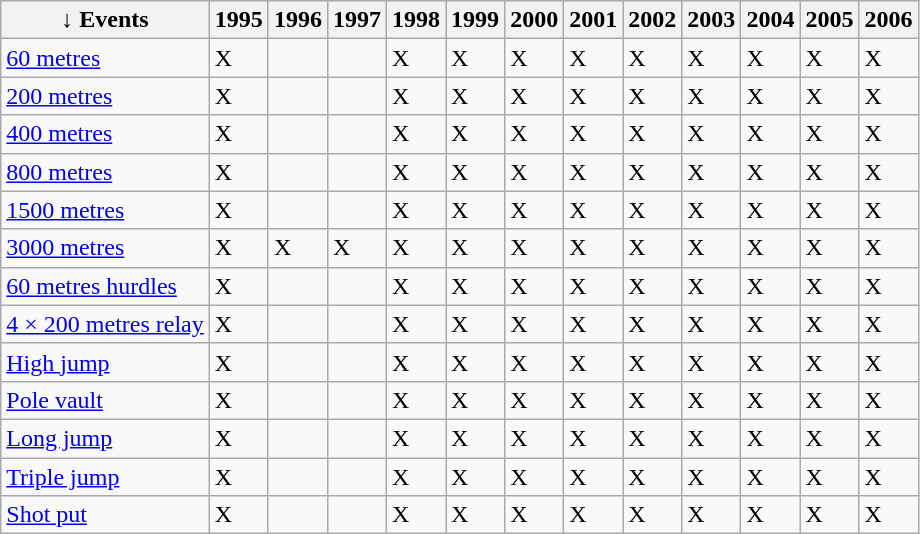<table class = "wikitable">
<tr>
<th>↓ Events</th>
<th>1995</th>
<th>1996</th>
<th>1997</th>
<th>1998</th>
<th>1999</th>
<th>2000</th>
<th>2001</th>
<th>2002</th>
<th>2003</th>
<th>2004</th>
<th>2005</th>
<th>2006</th>
</tr>
<tr>
<td align = "left"><a href='#'>60 metres</a></td>
<td>X</td>
<td></td>
<td></td>
<td>X</td>
<td>X</td>
<td>X</td>
<td>X</td>
<td>X</td>
<td>X</td>
<td>X</td>
<td>X</td>
<td>X</td>
</tr>
<tr>
<td align = "left"><a href='#'>200 metres</a></td>
<td>X</td>
<td></td>
<td></td>
<td>X</td>
<td>X</td>
<td>X</td>
<td>X</td>
<td>X</td>
<td>X</td>
<td>X</td>
<td>X</td>
<td>X</td>
</tr>
<tr>
<td align = "left"><a href='#'>400 metres</a></td>
<td>X</td>
<td></td>
<td></td>
<td>X</td>
<td>X</td>
<td>X</td>
<td>X</td>
<td>X</td>
<td>X</td>
<td>X</td>
<td>X</td>
<td>X</td>
</tr>
<tr>
<td align = "left"><a href='#'>800 metres</a></td>
<td>X</td>
<td></td>
<td></td>
<td>X</td>
<td>X</td>
<td>X</td>
<td>X</td>
<td>X</td>
<td>X</td>
<td>X</td>
<td>X</td>
<td>X</td>
</tr>
<tr>
<td align = "left"><a href='#'>1500 metres</a></td>
<td>X</td>
<td></td>
<td></td>
<td>X</td>
<td>X</td>
<td>X</td>
<td>X</td>
<td>X</td>
<td>X</td>
<td>X</td>
<td>X</td>
<td>X</td>
</tr>
<tr>
<td align = "left"><a href='#'>3000 metres</a></td>
<td>X</td>
<td>X</td>
<td>X</td>
<td>X</td>
<td>X</td>
<td>X</td>
<td>X</td>
<td>X</td>
<td>X</td>
<td>X</td>
<td>X</td>
<td>X</td>
</tr>
<tr>
<td align = "left"><a href='#'>60 metres hurdles</a></td>
<td>X</td>
<td></td>
<td></td>
<td>X</td>
<td>X</td>
<td>X</td>
<td>X</td>
<td>X</td>
<td>X</td>
<td>X</td>
<td>X</td>
<td>X</td>
</tr>
<tr>
<td align = "left"><a href='#'>4 × 200 metres relay</a></td>
<td>X</td>
<td></td>
<td></td>
<td>X</td>
<td>X</td>
<td>X</td>
<td>X</td>
<td>X</td>
<td>X</td>
<td>X</td>
<td>X</td>
<td>X</td>
</tr>
<tr>
<td align = "left"><a href='#'>High jump</a></td>
<td>X</td>
<td></td>
<td></td>
<td>X</td>
<td>X</td>
<td>X</td>
<td>X</td>
<td>X</td>
<td>X</td>
<td>X</td>
<td>X</td>
<td>X</td>
</tr>
<tr>
<td align = "left"><a href='#'>Pole vault</a></td>
<td>X</td>
<td></td>
<td></td>
<td>X</td>
<td>X</td>
<td>X</td>
<td>X</td>
<td>X</td>
<td>X</td>
<td>X</td>
<td>X</td>
<td>X</td>
</tr>
<tr>
<td align = "left"><a href='#'>Long jump</a></td>
<td>X</td>
<td></td>
<td></td>
<td>X</td>
<td>X</td>
<td>X</td>
<td>X</td>
<td>X</td>
<td>X</td>
<td>X</td>
<td>X</td>
<td>X</td>
</tr>
<tr>
<td align = "left"><a href='#'>Triple jump</a></td>
<td>X</td>
<td></td>
<td></td>
<td>X</td>
<td>X</td>
<td>X</td>
<td>X</td>
<td>X</td>
<td>X</td>
<td>X</td>
<td>X</td>
<td>X</td>
</tr>
<tr>
<td align = "left"><a href='#'>Shot put</a></td>
<td>X</td>
<td></td>
<td></td>
<td>X</td>
<td>X</td>
<td>X</td>
<td>X</td>
<td>X</td>
<td>X</td>
<td>X</td>
<td>X</td>
<td>X</td>
</tr>
</table>
